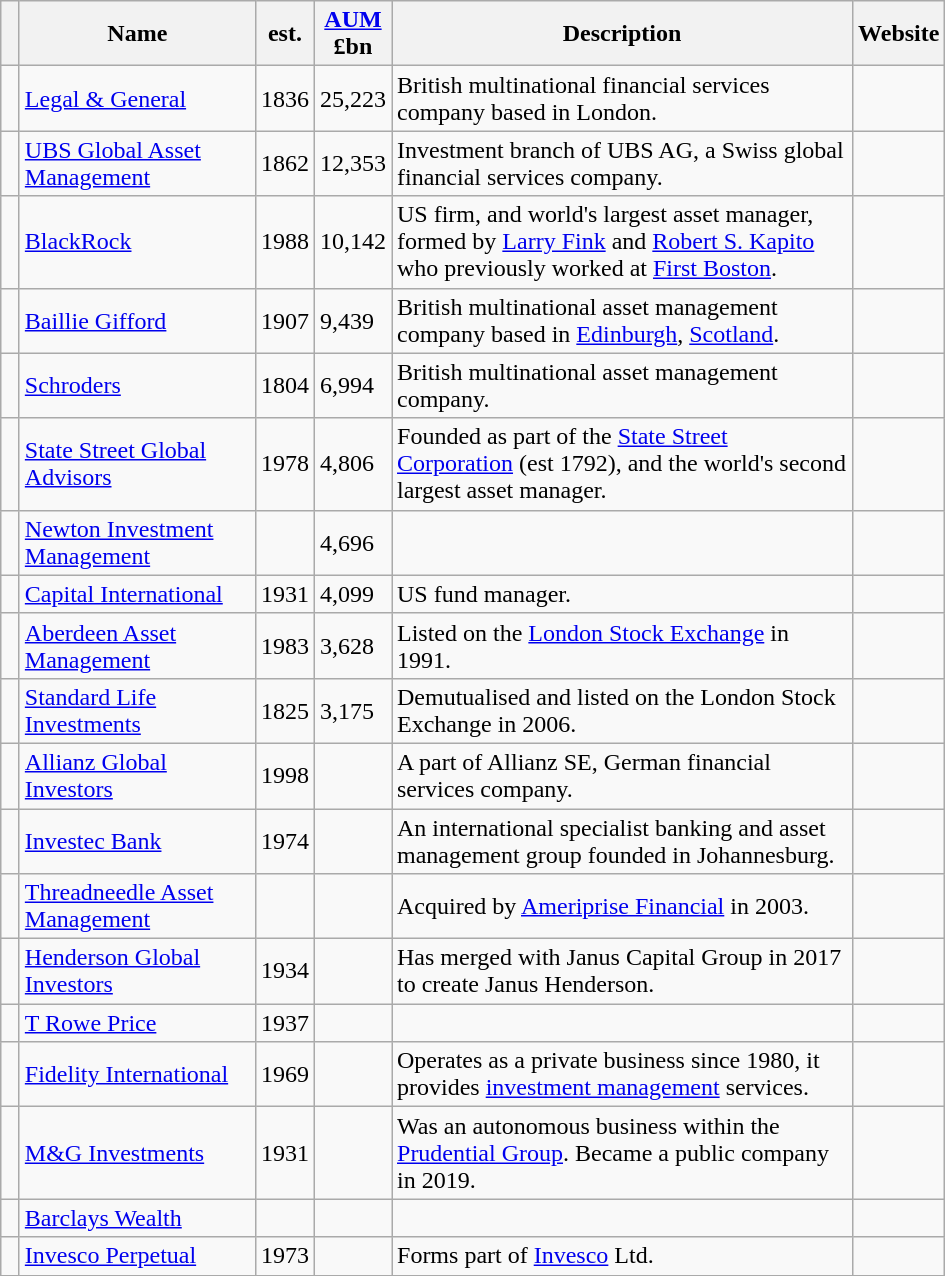<table class="wikitable sortable" style=text-align: center">
<tr>
<th width="5pt"></th>
<th width="150pt">Name</th>
<th width="5pt">est.</th>
<th width="5pt"><a href='#'>AUM</a> £bn</th>
<th width="300pt">Description</th>
<th width="30pt">Website</th>
</tr>
<tr>
<td></td>
<td><a href='#'>Legal & General</a></td>
<td>1836</td>
<td>25,223</td>
<td>British multinational financial services company based in London.</td>
<td></td>
</tr>
<tr>
<td></td>
<td><a href='#'>UBS Global Asset Management</a></td>
<td>1862</td>
<td>12,353</td>
<td>Investment branch of UBS AG, a Swiss global financial services company.</td>
<td></td>
</tr>
<tr>
<td></td>
<td><a href='#'>BlackRock</a></td>
<td>1988</td>
<td>10,142</td>
<td>US firm, and world's largest asset manager, formed by <a href='#'>Larry Fink</a> and <a href='#'>Robert S. Kapito</a> who previously worked at <a href='#'>First Boston</a>.</td>
<td></td>
</tr>
<tr>
<td></td>
<td><a href='#'>Baillie Gifford</a></td>
<td>1907</td>
<td>9,439</td>
<td>British multinational asset management company based in <a href='#'>Edinburgh</a>, <a href='#'>Scotland</a>.</td>
<td></td>
</tr>
<tr>
<td></td>
<td><a href='#'>Schroders</a></td>
<td>1804</td>
<td>6,994</td>
<td>British multinational asset management company.</td>
<td></td>
</tr>
<tr>
<td></td>
<td><a href='#'>State Street Global Advisors</a></td>
<td>1978</td>
<td>4,806</td>
<td>Founded as part of the <a href='#'>State Street Corporation</a> (est 1792), and the world's second largest asset manager.</td>
<td></td>
</tr>
<tr>
<td></td>
<td><a href='#'>Newton Investment Management</a></td>
<td></td>
<td>4,696</td>
<td></td>
<td></td>
</tr>
<tr>
<td></td>
<td><a href='#'>Capital International</a></td>
<td>1931</td>
<td>4,099</td>
<td>US fund manager.</td>
<td></td>
</tr>
<tr>
<td></td>
<td><a href='#'>Aberdeen Asset Management</a></td>
<td>1983</td>
<td>3,628</td>
<td>Listed on the <a href='#'>London Stock Exchange</a> in 1991.</td>
<td></td>
</tr>
<tr>
<td></td>
<td><a href='#'>Standard Life Investments</a></td>
<td>1825</td>
<td>3,175</td>
<td>Demutualised and listed on the London Stock Exchange in 2006.</td>
<td></td>
</tr>
<tr>
<td></td>
<td><a href='#'>Allianz Global Investors</a></td>
<td>1998</td>
<td></td>
<td>A part of Allianz SE, German financial services company.</td>
<td></td>
</tr>
<tr>
<td></td>
<td><a href='#'>Investec Bank</a></td>
<td>1974</td>
<td></td>
<td>An international specialist banking and asset management group founded in Johannesburg.</td>
<td></td>
</tr>
<tr>
<td></td>
<td><a href='#'>Threadneedle Asset Management</a></td>
<td></td>
<td></td>
<td>Acquired by <a href='#'>Ameriprise Financial</a> in 2003.</td>
<td></td>
</tr>
<tr>
<td></td>
<td><a href='#'>Henderson Global Investors</a></td>
<td>1934</td>
<td></td>
<td>Has merged with Janus Capital Group in 2017 to create Janus Henderson.</td>
<td></td>
</tr>
<tr>
<td></td>
<td><a href='#'>T Rowe Price</a></td>
<td>1937</td>
<td></td>
<td></td>
<td></td>
</tr>
<tr>
<td></td>
<td><a href='#'>Fidelity International</a></td>
<td>1969</td>
<td></td>
<td>Operates as a private business since 1980, it provides <a href='#'>investment management</a> services.</td>
<td></td>
</tr>
<tr>
<td></td>
<td><a href='#'>M&G Investments</a></td>
<td>1931</td>
<td></td>
<td>Was an autonomous business within the <a href='#'>Prudential Group</a>. Became a public company in 2019.</td>
<td></td>
</tr>
<tr>
<td></td>
<td><a href='#'>Barclays Wealth</a></td>
<td></td>
<td></td>
<td></td>
<td></td>
</tr>
<tr>
<td></td>
<td><a href='#'>Invesco Perpetual</a></td>
<td>1973</td>
<td></td>
<td>Forms part of <a href='#'>Invesco</a> Ltd.</td>
<td></td>
</tr>
<tr>
</tr>
</table>
